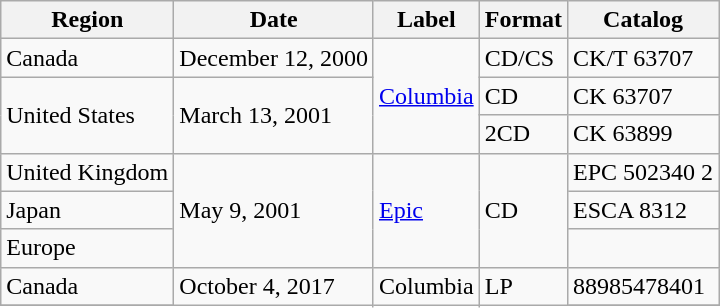<table class="wikitable">
<tr>
<th>Region</th>
<th>Date</th>
<th>Label</th>
<th>Format</th>
<th>Catalog</th>
</tr>
<tr>
<td rowspan="1">Canada</td>
<td rowspan="1">December 12, 2000</td>
<td rowspan="3"><a href='#'>Columbia</a></td>
<td rowspan="1">CD/CS</td>
<td rowspan="1">CK/T 63707</td>
</tr>
<tr>
<td rowspan="2">United States</td>
<td rowspan="2">March 13, 2001</td>
<td rowspan="1">CD</td>
<td rowspan="1">CK 63707</td>
</tr>
<tr>
<td rowspan="1">2CD</td>
<td rowspan="1">CK 63899</td>
</tr>
<tr>
<td rowspan="1">United Kingdom</td>
<td rowspan="3">May 9, 2001</td>
<td rowspan="3"><a href='#'>Epic</a></td>
<td rowspan="3">CD</td>
<td rowspan="1">EPC 502340 2</td>
</tr>
<tr>
<td>Japan</td>
<td rowspan="1">ESCA 8312</td>
</tr>
<tr>
<td>Europe</td>
<td></td>
</tr>
<tr>
<td rowspan="1">Canada</td>
<td rowspan="3">October 4, 2017</td>
<td rowspan="3">Columbia</td>
<td rowspan="3">LP</td>
<td rowspan="1">88985478401</td>
</tr>
<tr>
</tr>
</table>
